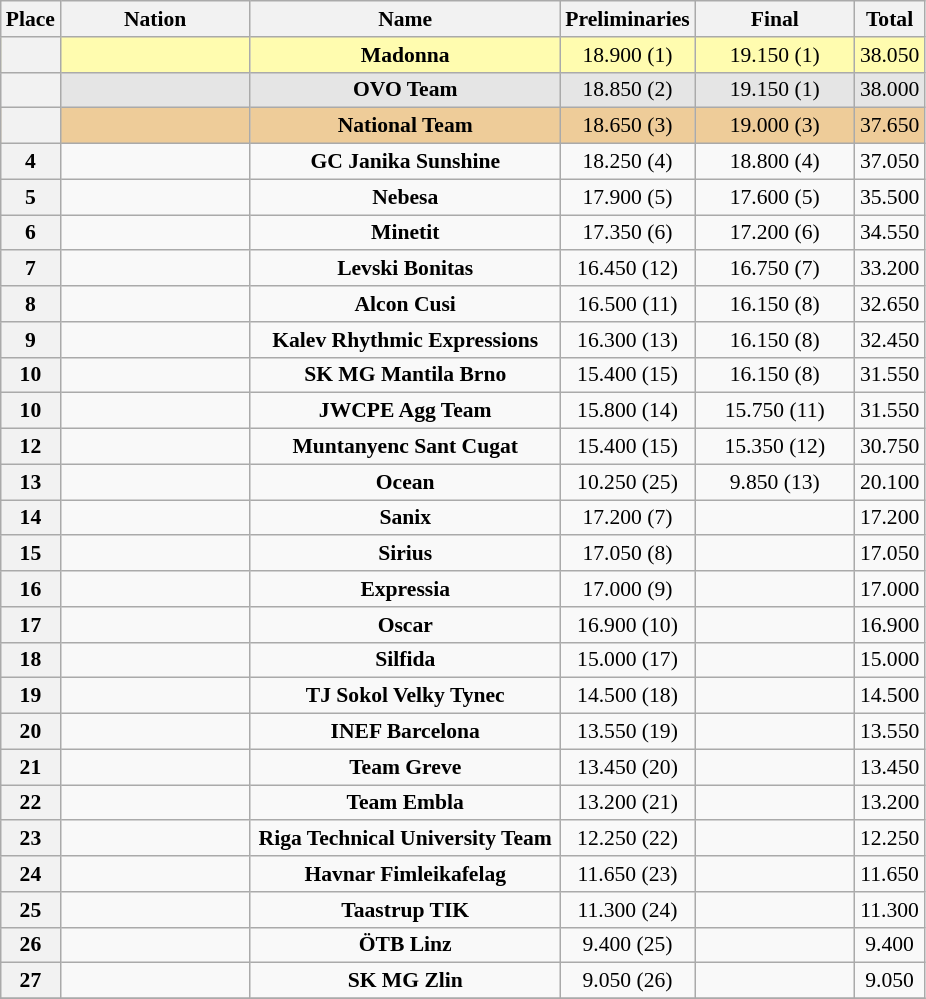<table class="wikitable sortable" style="text-align:center; font-size:90%">
<tr>
<th scope="col" style="width:20px;">Place</th>
<th ! scope="col" style="width:120px;">Nation</th>
<th ! scope="col" style="width:200px;">Name</th>
<th ! scope="col" style="width:60px;">Preliminaries</th>
<th ! scope="col" style="width:100px;">Final</th>
<th ! scope=col>Total</th>
</tr>
<tr bgcolor=fffcaf>
<th scope=row></th>
<td align=left></td>
<td><strong>Madonna</strong></td>
<td>18.900 (1)</td>
<td>19.150 (1)</td>
<td>38.050</td>
</tr>
<tr bgcolor=e5e5e5>
<th scope=row></th>
<td align=left></td>
<td><strong>OVO Team</strong></td>
<td>18.850 (2)</td>
<td>19.150 (1)</td>
<td>38.000</td>
</tr>
<tr bgcolor=eecc99>
<th scope=row></th>
<td align=left></td>
<td><strong>National Team</strong></td>
<td>18.650 (3)</td>
<td>19.000 (3)</td>
<td>37.650</td>
</tr>
<tr>
<th scope=row>4</th>
<td align=left></td>
<td><strong>GC Janika Sunshine</strong></td>
<td>18.250 (4)</td>
<td>18.800 (4)</td>
<td>37.050</td>
</tr>
<tr>
<th scope=row>5</th>
<td align=left></td>
<td><strong>Nebesa</strong></td>
<td>17.900 (5)</td>
<td>17.600 (5)</td>
<td>35.500</td>
</tr>
<tr>
<th scope=row>6</th>
<td align=left></td>
<td><strong>Minetit</strong></td>
<td>17.350 (6)</td>
<td>17.200 (6)</td>
<td>34.550</td>
</tr>
<tr>
<th scope=row>7</th>
<td align=left></td>
<td><strong>Levski Bonitas</strong></td>
<td>16.450 (12)</td>
<td>16.750 (7)</td>
<td>33.200</td>
</tr>
<tr>
<th scope=row>8</th>
<td align=left></td>
<td><strong>Alcon Cusi</strong></td>
<td>16.500 (11)</td>
<td>16.150 (8)</td>
<td>32.650</td>
</tr>
<tr>
<th scope=row>9</th>
<td align=left></td>
<td><strong>Kalev Rhythmic Expressions</strong></td>
<td>16.300 (13)</td>
<td>16.150 (8)</td>
<td>32.450</td>
</tr>
<tr>
<th scope=row>10</th>
<td align=left></td>
<td><strong>SK MG Mantila Brno</strong></td>
<td>15.400 (15)</td>
<td>16.150 (8)</td>
<td>31.550</td>
</tr>
<tr>
<th scope=row>10</th>
<td align=left></td>
<td><strong>JWCPE Agg Team</strong></td>
<td>15.800 (14)</td>
<td>15.750 (11)</td>
<td>31.550</td>
</tr>
<tr>
<th scope=row>12</th>
<td align=left></td>
<td><strong>Muntanyenc Sant Cugat</strong></td>
<td>15.400 (15)</td>
<td>15.350 (12)</td>
<td>30.750</td>
</tr>
<tr>
<th scope=row>13</th>
<td align=left></td>
<td><strong>Ocean</strong></td>
<td>10.250 (25)</td>
<td>9.850 (13)</td>
<td>20.100</td>
</tr>
<tr>
<th scope=row>14</th>
<td align=left></td>
<td><strong>Sanix</strong></td>
<td>17.200 (7)</td>
<td></td>
<td>17.200</td>
</tr>
<tr>
<th scope=row>15</th>
<td align=left></td>
<td><strong>Sirius</strong></td>
<td>17.050 (8)</td>
<td></td>
<td>17.050</td>
</tr>
<tr>
<th scope=row>16</th>
<td align=left></td>
<td><strong>Expressia</strong></td>
<td>17.000 (9)</td>
<td></td>
<td>17.000</td>
</tr>
<tr>
<th scope=row>17</th>
<td align=left></td>
<td><strong>Oscar</strong></td>
<td>16.900 (10)</td>
<td></td>
<td>16.900</td>
</tr>
<tr>
<th scope=row>18</th>
<td align=left></td>
<td><strong>Silfida</strong></td>
<td>15.000 (17)</td>
<td></td>
<td>15.000</td>
</tr>
<tr>
<th scope=row>19</th>
<td align=left></td>
<td><strong>TJ Sokol Velky Tynec</strong></td>
<td>14.500 (18)</td>
<td></td>
<td>14.500</td>
</tr>
<tr>
<th scope=row>20</th>
<td align=left></td>
<td><strong>INEF Barcelona</strong></td>
<td>13.550 (19)</td>
<td></td>
<td>13.550</td>
</tr>
<tr>
<th scope=row>21</th>
<td align=left></td>
<td><strong>Team Greve</strong></td>
<td>13.450 (20)</td>
<td></td>
<td>13.450</td>
</tr>
<tr>
<th scope=row>22</th>
<td align=left></td>
<td><strong>Team Embla</strong></td>
<td>13.200 (21)</td>
<td></td>
<td>13.200</td>
</tr>
<tr>
<th scope=row>23</th>
<td align=left></td>
<td><strong>Riga Technical University Team</strong></td>
<td>12.250 (22)</td>
<td></td>
<td>12.250</td>
</tr>
<tr>
<th scope=row>24</th>
<td align=left></td>
<td><strong>Havnar Fimleikafelag</strong></td>
<td>11.650 (23)</td>
<td></td>
<td>11.650</td>
</tr>
<tr>
<th scope=row>25</th>
<td align=left></td>
<td><strong>Taastrup TIK</strong></td>
<td>11.300 (24)</td>
<td></td>
<td>11.300</td>
</tr>
<tr>
<th scope=row>26</th>
<td align=left></td>
<td><strong>ÖTB Linz</strong></td>
<td>9.400 (25)</td>
<td></td>
<td>9.400</td>
</tr>
<tr>
<th scope=row>27</th>
<td align=left></td>
<td><strong>SK MG Zlin</strong></td>
<td>9.050 (26)</td>
<td></td>
<td>9.050</td>
</tr>
<tr>
</tr>
</table>
